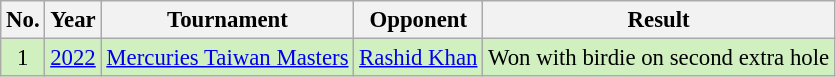<table class="wikitable" style="font-size:95%;">
<tr>
<th>No.</th>
<th>Year</th>
<th>Tournament</th>
<th>Opponent</th>
<th>Result</th>
</tr>
<tr style="background:#D0F0C0;">
<td align=center>1</td>
<td><a href='#'>2022</a></td>
<td><a href='#'>Mercuries Taiwan Masters</a></td>
<td> <a href='#'>Rashid Khan</a></td>
<td>Won with birdie on second extra hole</td>
</tr>
</table>
